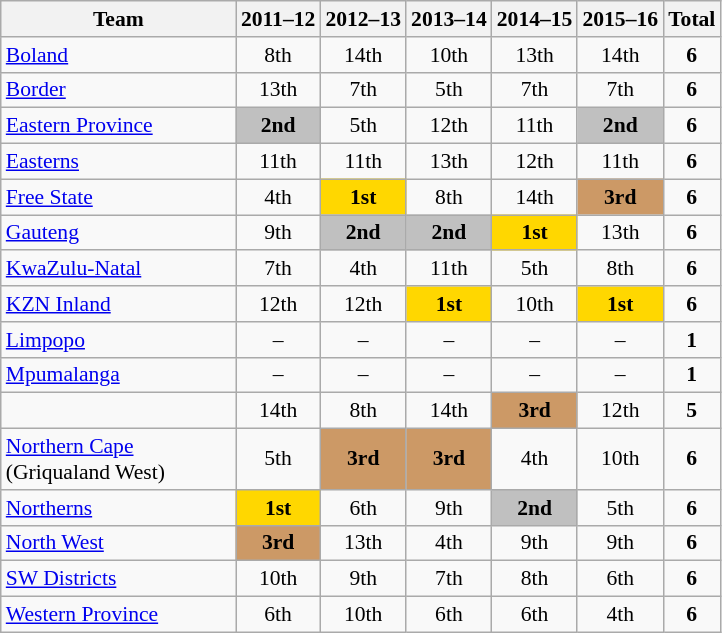<table class="wikitable" style="text-align:center; font-size:90%">
<tr>
<th width=150>Team</th>
<th>2011–12</th>
<th>2012–13</th>
<th>2013–14</th>
<th>2014–15</th>
<th>2015–16</th>
<th>Total</th>
</tr>
<tr>
<td align=left><a href='#'>Boland</a></td>
<td>8th</td>
<td>14th</td>
<td>10th</td>
<td>13th</td>
<td>14th</td>
<td><strong>6</strong></td>
</tr>
<tr>
<td align=left><a href='#'>Border</a></td>
<td>13th</td>
<td>7th</td>
<td>5th</td>
<td>7th</td>
<td>7th</td>
<td><strong>6</strong></td>
</tr>
<tr>
<td align=left><a href='#'>Eastern Province</a></td>
<td bgcolor=Silver><strong>2nd</strong></td>
<td>5th</td>
<td>12th</td>
<td>11th</td>
<td bgcolor=Silver><strong>2nd</strong></td>
<td><strong>6</strong></td>
</tr>
<tr>
<td align=left><a href='#'>Easterns</a></td>
<td>11th</td>
<td>11th</td>
<td>13th</td>
<td>12th</td>
<td>11th</td>
<td><strong>6</strong></td>
</tr>
<tr>
<td align=left><a href='#'>Free State</a></td>
<td>4th</td>
<td bgcolor=Gold><strong>1st</strong></td>
<td>8th</td>
<td>14th</td>
<td bgcolor=#cc9966><strong>3rd</strong></td>
<td><strong>6</strong></td>
</tr>
<tr>
<td align=left><a href='#'>Gauteng</a></td>
<td>9th</td>
<td bgcolor=Silver><strong>2nd</strong></td>
<td bgcolor=Silver><strong>2nd</strong></td>
<td bgcolor=Gold><strong>1st</strong></td>
<td>13th</td>
<td><strong>6</strong></td>
</tr>
<tr>
<td align=left><a href='#'>KwaZulu-Natal</a></td>
<td>7th</td>
<td>4th</td>
<td>11th</td>
<td>5th</td>
<td>8th</td>
<td><strong>6</strong></td>
</tr>
<tr>
<td align=left><a href='#'>KZN Inland</a></td>
<td>12th</td>
<td>12th</td>
<td bgcolor=Gold><strong>1st</strong></td>
<td>10th</td>
<td bgcolor=Gold><strong>1st</strong></td>
<td><strong>6</strong></td>
</tr>
<tr>
<td align=left><a href='#'>Limpopo</a></td>
<td>–</td>
<td>–</td>
<td>–</td>
<td>–</td>
<td>–</td>
<td><strong>1</strong></td>
</tr>
<tr>
<td align=left><a href='#'>Mpumalanga</a></td>
<td>–</td>
<td>–</td>
<td>–</td>
<td>–</td>
<td>–</td>
<td><strong>1</strong></td>
</tr>
<tr>
<td align=left></td>
<td>14th</td>
<td>8th</td>
<td>14th</td>
<td bgcolor=#cc9966><strong>3rd</strong></td>
<td>12th</td>
<td><strong>5</strong></td>
</tr>
<tr>
<td align=left><a href='#'>Northern Cape</a><br>(Griqualand West)</td>
<td>5th</td>
<td bgcolor=#cc9966><strong>3rd</strong></td>
<td bgcolor=#cc9966><strong>3rd</strong></td>
<td>4th</td>
<td>10th</td>
<td><strong>6</strong></td>
</tr>
<tr>
<td align=left><a href='#'>Northerns</a></td>
<td bgcolor=Gold><strong>1st</strong></td>
<td>6th</td>
<td>9th</td>
<td bgcolor=Silver><strong>2nd</strong></td>
<td>5th</td>
<td><strong>6</strong></td>
</tr>
<tr>
<td align=left><a href='#'>North West</a></td>
<td bgcolor=#cc9966><strong>3rd</strong></td>
<td>13th</td>
<td>4th</td>
<td>9th</td>
<td>9th</td>
<td><strong>6</strong></td>
</tr>
<tr>
<td align=left><a href='#'>SW Districts</a></td>
<td>10th</td>
<td>9th</td>
<td>7th</td>
<td>8th</td>
<td>6th</td>
<td><strong>6</strong></td>
</tr>
<tr>
<td align=left><a href='#'>Western Province</a></td>
<td>6th</td>
<td>10th</td>
<td>6th</td>
<td>6th</td>
<td>4th</td>
<td><strong>6</strong></td>
</tr>
</table>
